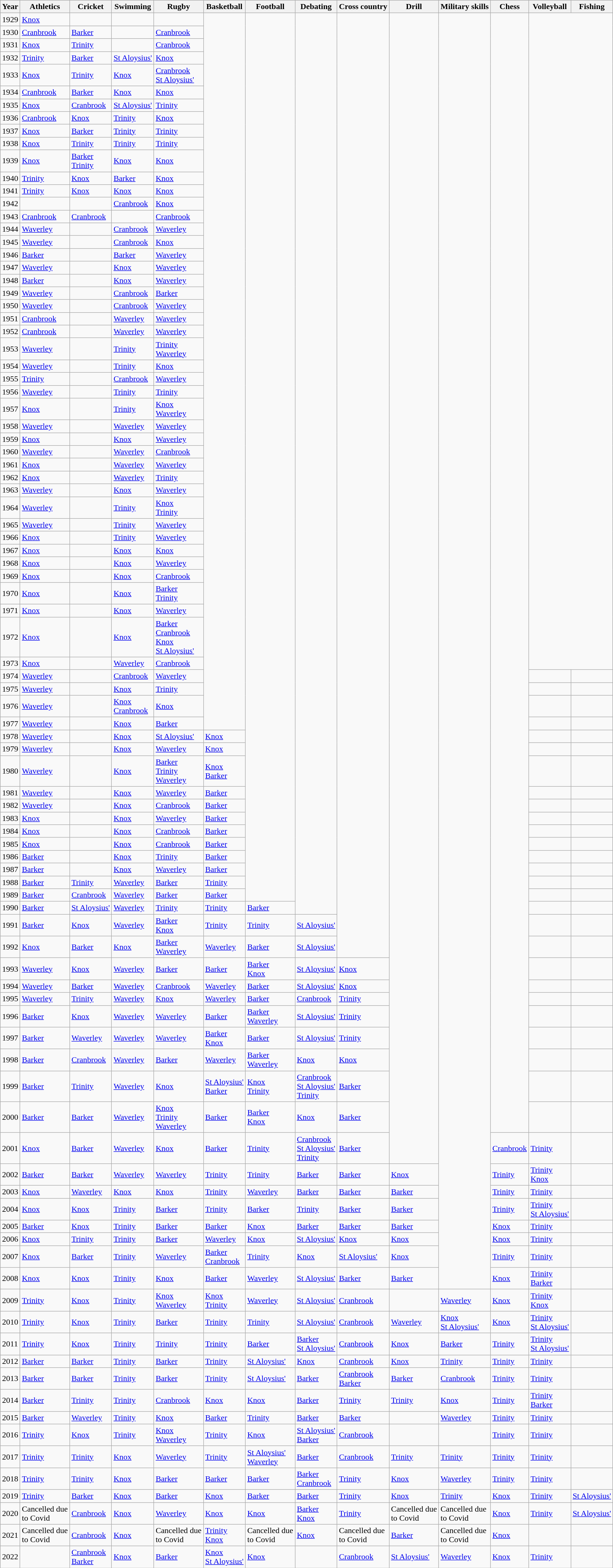<table class="wikitable sortable">
<tr>
<th>Year</th>
<th>Athletics</th>
<th>Cricket</th>
<th>Swimming</th>
<th>Rugby</th>
<th>Basketball</th>
<th>Football</th>
<th>Debating</th>
<th>Cross country</th>
<th>Drill</th>
<th>Military skills</th>
<th>Chess</th>
<th>Volleyball</th>
<th>Fishing</th>
</tr>
<tr>
<td>1929</td>
<td> <a href='#'>Knox</a></td>
<td></td>
<td></td>
<td></td>
<td rowspan="49"></td>
<td rowspan="61"></td>
<td rowspan="62"></td>
<td rowspan="64"></td>
<td rowspan="73"></td>
<td rowspan="80"></td>
<td rowspan="72"></td>
</tr>
<tr>
<td>1930</td>
<td><a href='#'>Cranbrook</a></td>
<td> <a href='#'>Barker</a></td>
<td></td>
<td><a href='#'>Cranbrook</a></td>
</tr>
<tr>
<td>1931</td>
<td> <a href='#'>Knox</a></td>
<td> <a href='#'>Trinity</a></td>
<td></td>
<td><a href='#'>Cranbrook</a></td>
</tr>
<tr>
<td>1932</td>
<td> <a href='#'>Trinity</a></td>
<td> <a href='#'>Barker</a></td>
<td> <a href='#'>St Aloysius'</a></td>
<td> <a href='#'>Knox</a></td>
</tr>
<tr>
<td>1933</td>
<td> <a href='#'>Knox</a></td>
<td> <a href='#'>Trinity</a></td>
<td> <a href='#'>Knox</a></td>
<td><a href='#'>Cranbrook</a><br> <a href='#'>St Aloysius'</a></td>
</tr>
<tr>
<td>1934</td>
<td><a href='#'>Cranbrook</a></td>
<td> <a href='#'>Barker</a></td>
<td> <a href='#'>Knox</a></td>
<td> <a href='#'>Knox</a></td>
</tr>
<tr>
<td>1935</td>
<td> <a href='#'>Knox</a></td>
<td><a href='#'>Cranbrook</a></td>
<td> <a href='#'>St Aloysius'</a></td>
<td> <a href='#'>Trinity</a></td>
</tr>
<tr>
<td>1936</td>
<td><a href='#'>Cranbrook</a></td>
<td> <a href='#'>Knox</a></td>
<td> <a href='#'>Trinity</a></td>
<td> <a href='#'>Knox</a></td>
</tr>
<tr>
<td>1937</td>
<td> <a href='#'>Knox</a></td>
<td> <a href='#'>Barker</a></td>
<td> <a href='#'>Trinity</a></td>
<td> <a href='#'>Trinity</a></td>
</tr>
<tr>
<td>1938</td>
<td> <a href='#'>Knox</a></td>
<td> <a href='#'>Trinity</a></td>
<td> <a href='#'>Trinity</a></td>
<td> <a href='#'>Trinity</a></td>
</tr>
<tr>
<td>1939</td>
<td> <a href='#'>Knox</a></td>
<td> <a href='#'>Barker</a><br> <a href='#'>Trinity</a></td>
<td> <a href='#'>Knox</a></td>
<td> <a href='#'>Knox</a></td>
</tr>
<tr>
<td>1940</td>
<td> <a href='#'>Trinity</a></td>
<td> <a href='#'>Knox</a></td>
<td> <a href='#'>Barker</a></td>
<td> <a href='#'>Knox</a></td>
</tr>
<tr>
<td>1941</td>
<td> <a href='#'>Trinity</a></td>
<td> <a href='#'>Knox</a></td>
<td> <a href='#'>Knox</a></td>
<td> <a href='#'>Knox</a></td>
</tr>
<tr>
<td>1942</td>
<td></td>
<td></td>
<td><a href='#'>Cranbrook</a></td>
<td> <a href='#'>Knox</a></td>
</tr>
<tr>
<td>1943</td>
<td><a href='#'>Cranbrook</a></td>
<td><a href='#'>Cranbrook</a></td>
<td></td>
<td><a href='#'>Cranbrook</a></td>
</tr>
<tr>
<td>1944</td>
<td> <a href='#'>Waverley</a></td>
<td></td>
<td><a href='#'>Cranbrook</a></td>
<td> <a href='#'>Waverley</a></td>
</tr>
<tr>
<td>1945</td>
<td> <a href='#'>Waverley</a></td>
<td></td>
<td><a href='#'>Cranbrook</a></td>
<td> <a href='#'>Knox</a></td>
</tr>
<tr>
<td>1946</td>
<td> <a href='#'>Barker</a></td>
<td></td>
<td> <a href='#'>Barker</a></td>
<td> <a href='#'>Waverley</a></td>
</tr>
<tr>
<td>1947</td>
<td> <a href='#'>Waverley</a></td>
<td></td>
<td> <a href='#'>Knox</a></td>
<td> <a href='#'>Waverley</a></td>
</tr>
<tr>
<td>1948</td>
<td> <a href='#'>Barker</a></td>
<td></td>
<td> <a href='#'>Knox</a></td>
<td> <a href='#'>Waverley</a></td>
</tr>
<tr>
<td>1949</td>
<td> <a href='#'>Waverley</a></td>
<td></td>
<td><a href='#'>Cranbrook</a></td>
<td> <a href='#'>Barker</a></td>
</tr>
<tr>
<td>1950</td>
<td> <a href='#'>Waverley</a></td>
<td></td>
<td><a href='#'>Cranbrook</a></td>
<td> <a href='#'>Waverley</a></td>
</tr>
<tr>
<td>1951</td>
<td><a href='#'>Cranbrook</a></td>
<td></td>
<td> <a href='#'>Waverley</a></td>
<td> <a href='#'>Waverley</a></td>
</tr>
<tr>
<td>1952</td>
<td><a href='#'>Cranbrook</a></td>
<td></td>
<td> <a href='#'>Waverley</a></td>
<td> <a href='#'>Waverley</a></td>
</tr>
<tr>
<td>1953</td>
<td> <a href='#'>Waverley</a></td>
<td></td>
<td> <a href='#'>Trinity</a></td>
<td> <a href='#'>Trinity</a><br> <a href='#'>Waverley</a></td>
</tr>
<tr>
<td>1954</td>
<td> <a href='#'>Waverley</a></td>
<td></td>
<td> <a href='#'>Trinity</a></td>
<td> <a href='#'>Knox</a></td>
</tr>
<tr>
<td>1955</td>
<td> <a href='#'>Trinity</a></td>
<td></td>
<td><a href='#'>Cranbrook</a></td>
<td> <a href='#'>Waverley</a></td>
</tr>
<tr>
<td>1956</td>
<td> <a href='#'>Waverley</a></td>
<td></td>
<td> <a href='#'>Trinity</a></td>
<td> <a href='#'>Trinity</a></td>
</tr>
<tr>
<td>1957</td>
<td> <a href='#'>Knox</a></td>
<td></td>
<td> <a href='#'>Trinity</a></td>
<td> <a href='#'>Knox</a><br> <a href='#'>Waverley</a></td>
</tr>
<tr>
<td>1958</td>
<td> <a href='#'>Waverley</a></td>
<td></td>
<td> <a href='#'>Waverley</a></td>
<td> <a href='#'>Waverley</a></td>
</tr>
<tr>
<td>1959</td>
<td> <a href='#'>Knox</a></td>
<td></td>
<td> <a href='#'>Knox</a></td>
<td> <a href='#'>Waverley</a></td>
</tr>
<tr>
<td>1960</td>
<td> <a href='#'>Waverley</a></td>
<td></td>
<td> <a href='#'>Waverley</a></td>
<td> <a href='#'>Cranbrook</a></td>
</tr>
<tr>
<td>1961</td>
<td> <a href='#'>Knox</a></td>
<td></td>
<td> <a href='#'>Waverley</a></td>
<td> <a href='#'>Waverley</a></td>
</tr>
<tr>
<td>1962</td>
<td> <a href='#'>Knox</a></td>
<td></td>
<td> <a href='#'>Waverley</a></td>
<td> <a href='#'>Trinity</a></td>
</tr>
<tr>
<td>1963</td>
<td> <a href='#'>Waverley</a></td>
<td></td>
<td> <a href='#'>Knox</a></td>
<td> <a href='#'>Waverley</a></td>
</tr>
<tr>
<td>1964</td>
<td> <a href='#'>Waverley</a></td>
<td></td>
<td> <a href='#'>Trinity</a></td>
<td> <a href='#'>Knox</a><br> <a href='#'>Trinity</a></td>
</tr>
<tr>
<td>1965</td>
<td> <a href='#'>Waverley</a></td>
<td></td>
<td> <a href='#'>Trinity</a></td>
<td> <a href='#'>Waverley</a></td>
</tr>
<tr>
<td>1966</td>
<td> <a href='#'>Knox</a></td>
<td></td>
<td> <a href='#'>Trinity</a></td>
<td> <a href='#'>Waverley</a></td>
</tr>
<tr>
<td>1967</td>
<td> <a href='#'>Knox</a></td>
<td></td>
<td> <a href='#'>Knox</a></td>
<td> <a href='#'>Knox</a></td>
</tr>
<tr>
<td>1968</td>
<td> <a href='#'>Knox</a></td>
<td></td>
<td> <a href='#'>Knox</a></td>
<td> <a href='#'>Waverley</a></td>
</tr>
<tr>
<td>1969</td>
<td> <a href='#'>Knox</a></td>
<td></td>
<td> <a href='#'>Knox</a></td>
<td><a href='#'>Cranbrook</a></td>
</tr>
<tr>
<td>1970</td>
<td> <a href='#'>Knox</a></td>
<td></td>
<td> <a href='#'>Knox</a></td>
<td> <a href='#'>Barker</a><br> <a href='#'>Trinity</a></td>
</tr>
<tr>
<td>1971</td>
<td> <a href='#'>Knox</a></td>
<td></td>
<td> <a href='#'>Knox</a></td>
<td> <a href='#'>Waverley</a></td>
</tr>
<tr>
<td>1972</td>
<td> <a href='#'>Knox</a></td>
<td></td>
<td> <a href='#'>Knox</a></td>
<td> <a href='#'>Barker</a><br><a href='#'>Cranbrook</a><br> <a href='#'>Knox</a><br> <a href='#'>St Aloysius'</a></td>
</tr>
<tr>
<td>1973</td>
<td> <a href='#'>Knox</a></td>
<td></td>
<td> <a href='#'>Waverley</a></td>
<td> <a href='#'>Cranbrook</a></td>
</tr>
<tr>
<td>1974</td>
<td> <a href='#'>Waverley</a></td>
<td></td>
<td><a href='#'>Cranbrook</a></td>
<td> <a href='#'>Waverley</a></td>
<td></td>
<td></td>
</tr>
<tr>
<td>1975</td>
<td> <a href='#'>Waverley</a></td>
<td></td>
<td> <a href='#'>Knox</a></td>
<td> <a href='#'>Trinity</a></td>
<td></td>
<td></td>
</tr>
<tr>
<td>1976</td>
<td> <a href='#'>Waverley</a></td>
<td></td>
<td> <a href='#'>Knox</a><br><a href='#'>Cranbrook</a></td>
<td> <a href='#'>Knox</a></td>
<td></td>
<td></td>
</tr>
<tr>
<td>1977</td>
<td> <a href='#'>Waverley</a></td>
<td></td>
<td> <a href='#'>Knox</a></td>
<td> <a href='#'>Barker</a></td>
<td></td>
<td></td>
</tr>
<tr>
<td>1978</td>
<td> <a href='#'>Waverley</a></td>
<td></td>
<td> <a href='#'>Knox</a></td>
<td> <a href='#'>St Aloysius'</a></td>
<td> <a href='#'>Knox</a></td>
<td></td>
<td></td>
</tr>
<tr>
<td>1979</td>
<td> <a href='#'>Waverley</a></td>
<td></td>
<td> <a href='#'>Knox</a></td>
<td> <a href='#'>Waverley</a></td>
<td> <a href='#'>Knox</a></td>
<td></td>
<td></td>
</tr>
<tr>
<td>1980</td>
<td> <a href='#'>Waverley</a></td>
<td></td>
<td> <a href='#'>Knox</a></td>
<td> <a href='#'>Barker</a><br> <a href='#'>Trinity</a><br> <a href='#'>Waverley</a></td>
<td> <a href='#'>Knox</a><br> <a href='#'>Barker</a></td>
<td></td>
<td></td>
</tr>
<tr>
<td>1981</td>
<td> <a href='#'>Waverley</a></td>
<td></td>
<td> <a href='#'>Knox</a></td>
<td> <a href='#'>Waverley</a></td>
<td> <a href='#'>Barker</a></td>
<td></td>
<td></td>
</tr>
<tr>
<td>1982</td>
<td> <a href='#'>Waverley</a></td>
<td></td>
<td> <a href='#'>Knox</a></td>
<td><a href='#'>Cranbrook</a></td>
<td> <a href='#'>Barker</a></td>
<td></td>
<td></td>
</tr>
<tr>
<td>1983</td>
<td> <a href='#'>Knox</a></td>
<td></td>
<td> <a href='#'>Knox</a></td>
<td> <a href='#'>Waverley</a></td>
<td> <a href='#'>Barker</a></td>
<td></td>
<td></td>
</tr>
<tr>
<td>1984</td>
<td> <a href='#'>Knox</a></td>
<td></td>
<td> <a href='#'>Knox</a></td>
<td><a href='#'>Cranbrook</a></td>
<td> <a href='#'>Barker</a></td>
<td></td>
<td></td>
</tr>
<tr>
<td>1985</td>
<td> <a href='#'>Knox</a></td>
<td></td>
<td> <a href='#'>Knox</a></td>
<td><a href='#'>Cranbrook</a></td>
<td> <a href='#'>Barker</a></td>
<td></td>
<td></td>
</tr>
<tr>
<td>1986</td>
<td> <a href='#'>Barker</a></td>
<td></td>
<td> <a href='#'>Knox</a></td>
<td> <a href='#'>Trinity</a></td>
<td> <a href='#'>Barker</a></td>
<td></td>
<td></td>
</tr>
<tr>
<td>1987</td>
<td> <a href='#'>Barker</a></td>
<td></td>
<td> <a href='#'>Knox</a></td>
<td> <a href='#'>Waverley</a></td>
<td> <a href='#'>Barker</a></td>
<td></td>
<td></td>
</tr>
<tr>
<td>1988</td>
<td> <a href='#'>Barker</a></td>
<td> <a href='#'>Trinity</a></td>
<td> <a href='#'>Waverley</a></td>
<td> <a href='#'>Barker</a></td>
<td> <a href='#'>Trinity</a></td>
<td></td>
<td></td>
</tr>
<tr>
<td>1989</td>
<td> <a href='#'>Barker</a></td>
<td><a href='#'>Cranbrook</a></td>
<td> <a href='#'>Waverley</a></td>
<td> <a href='#'>Barker</a></td>
<td> <a href='#'>Barker</a></td>
<td></td>
<td></td>
</tr>
<tr>
<td>1990</td>
<td> <a href='#'>Barker</a></td>
<td> <a href='#'>St Aloysius'</a></td>
<td> <a href='#'>Waverley</a></td>
<td> <a href='#'>Trinity</a></td>
<td> <a href='#'>Trinity</a></td>
<td> <a href='#'>Barker</a></td>
<td></td>
<td></td>
</tr>
<tr>
<td>1991</td>
<td> <a href='#'>Barker</a></td>
<td> <a href='#'>Knox</a></td>
<td> <a href='#'>Waverley</a></td>
<td> <a href='#'>Barker</a><br> <a href='#'>Knox</a></td>
<td> <a href='#'>Trinity</a></td>
<td> <a href='#'>Trinity</a></td>
<td> <a href='#'>St Aloysius'</a></td>
<td></td>
<td></td>
</tr>
<tr>
<td>1992</td>
<td> <a href='#'>Knox</a></td>
<td> <a href='#'>Barker</a></td>
<td> <a href='#'>Knox</a></td>
<td> <a href='#'>Barker</a><br> <a href='#'>Waverley</a></td>
<td> <a href='#'>Waverley</a></td>
<td> <a href='#'>Barker</a></td>
<td> <a href='#'>St Aloysius'</a></td>
<td></td>
<td></td>
</tr>
<tr>
<td>1993</td>
<td> <a href='#'>Waverley</a></td>
<td> <a href='#'>Knox</a></td>
<td> <a href='#'>Waverley</a></td>
<td> <a href='#'>Barker</a></td>
<td> <a href='#'>Barker</a></td>
<td> <a href='#'>Barker</a><br> <a href='#'>Knox</a></td>
<td> <a href='#'>St Aloysius'</a></td>
<td> <a href='#'>Knox</a></td>
<td></td>
<td></td>
</tr>
<tr>
<td>1994</td>
<td> <a href='#'>Waverley</a></td>
<td> <a href='#'>Barker</a></td>
<td> <a href='#'>Waverley</a></td>
<td> <a href='#'>Cranbrook</a></td>
<td> <a href='#'>Waverley</a></td>
<td> <a href='#'>Barker</a></td>
<td> <a href='#'>St Aloysius'</a></td>
<td> <a href='#'>Knox</a></td>
<td></td>
<td></td>
</tr>
<tr>
<td>1995</td>
<td> <a href='#'>Waverley</a></td>
<td> <a href='#'>Trinity</a></td>
<td> <a href='#'>Waverley</a></td>
<td> <a href='#'>Knox</a></td>
<td> <a href='#'>Waverley</a></td>
<td> <a href='#'>Barker</a></td>
<td> <a href='#'>Cranbrook</a></td>
<td> <a href='#'>Trinity</a></td>
<td></td>
<td></td>
</tr>
<tr>
<td>1996</td>
<td> <a href='#'>Barker</a></td>
<td> <a href='#'>Knox</a></td>
<td> <a href='#'>Waverley</a></td>
<td> <a href='#'>Waverley</a></td>
<td> <a href='#'>Barker</a></td>
<td> <a href='#'>Barker</a><br> <a href='#'>Waverley</a></td>
<td> <a href='#'>St Aloysius'</a></td>
<td> <a href='#'>Trinity</a></td>
<td></td>
<td></td>
</tr>
<tr>
<td>1997</td>
<td> <a href='#'>Barker</a></td>
<td> <a href='#'>Waverley</a></td>
<td> <a href='#'>Waverley</a></td>
<td> <a href='#'>Waverley</a></td>
<td> <a href='#'>Barker</a> <br>  <a href='#'>Knox</a></td>
<td> <a href='#'>Barker</a></td>
<td> <a href='#'>St Aloysius'</a></td>
<td> <a href='#'>Trinity</a></td>
<td></td>
<td></td>
</tr>
<tr>
<td>1998</td>
<td> <a href='#'>Barker</a></td>
<td> <a href='#'>Cranbrook</a></td>
<td> <a href='#'>Waverley</a></td>
<td> <a href='#'>Barker</a></td>
<td> <a href='#'>Waverley</a></td>
<td> <a href='#'>Barker</a><br> <a href='#'>Waverley</a></td>
<td> <a href='#'>Knox</a></td>
<td> <a href='#'>Knox</a></td>
<td></td>
<td></td>
</tr>
<tr>
<td>1999</td>
<td> <a href='#'>Barker</a></td>
<td> <a href='#'>Trinity</a></td>
<td> <a href='#'>Waverley</a></td>
<td> <a href='#'>Knox</a></td>
<td> <a href='#'>St Aloysius'</a> <br>  <a href='#'>Barker</a></td>
<td> <a href='#'>Knox</a><br> <a href='#'>Trinity</a></td>
<td> <a href='#'>Cranbrook</a><br> <a href='#'>St Aloysius'</a><br> <a href='#'>Trinity</a></td>
<td> <a href='#'>Barker</a></td>
<td></td>
</tr>
<tr>
<td>2000</td>
<td> <a href='#'>Barker</a></td>
<td> <a href='#'>Barker</a></td>
<td> <a href='#'>Waverley</a></td>
<td> <a href='#'>Knox</a><br> <a href='#'>Trinity</a><br> <a href='#'>Waverley</a></td>
<td> <a href='#'>Barker</a></td>
<td> <a href='#'>Barker</a><br> <a href='#'>Knox</a></td>
<td> <a href='#'>Knox</a></td>
<td> <a href='#'>Barker</a></td>
<td></td>
<td></td>
</tr>
<tr>
<td>2001</td>
<td> <a href='#'>Knox</a></td>
<td> <a href='#'>Barker</a></td>
<td> <a href='#'>Waverley</a></td>
<td> <a href='#'>Knox</a></td>
<td> <a href='#'>Barker</a></td>
<td> <a href='#'>Trinity</a></td>
<td> <a href='#'>Cranbrook</a><br> <a href='#'>St Aloysius'</a><br> <a href='#'>Trinity</a></td>
<td> <a href='#'>Barker</a></td>
<td> <a href='#'>Cranbrook</a></td>
<td> <a href='#'>Trinity</a></td>
<td></td>
</tr>
<tr>
<td>2002</td>
<td> <a href='#'>Barker</a></td>
<td> <a href='#'>Barker</a></td>
<td> <a href='#'>Waverley</a></td>
<td> <a href='#'>Waverley</a></td>
<td> <a href='#'>Trinity</a></td>
<td> <a href='#'>Trinity</a></td>
<td> <a href='#'>Barker</a></td>
<td> <a href='#'>Barker</a></td>
<td> <a href='#'>Knox</a></td>
<td> <a href='#'>Trinity</a></td>
<td> <a href='#'>Trinity</a><br> <a href='#'>Knox</a></td>
<td></td>
</tr>
<tr>
<td>2003</td>
<td> <a href='#'>Knox</a></td>
<td> <a href='#'>Waverley</a></td>
<td> <a href='#'>Knox</a></td>
<td> <a href='#'>Knox</a></td>
<td> <a href='#'>Trinity</a></td>
<td> <a href='#'>Waverley</a></td>
<td> <a href='#'>Barker</a></td>
<td> <a href='#'>Barker</a></td>
<td> <a href='#'>Barker</a></td>
<td> <a href='#'>Trinity</a></td>
<td> <a href='#'>Trinity</a></td>
<td></td>
</tr>
<tr>
<td>2004</td>
<td> <a href='#'>Knox</a></td>
<td> <a href='#'>Knox</a></td>
<td> <a href='#'>Trinity</a></td>
<td> <a href='#'>Barker</a></td>
<td> <a href='#'>Trinity</a></td>
<td> <a href='#'>Barker</a></td>
<td> <a href='#'>Trinity</a></td>
<td> <a href='#'>Barker</a></td>
<td> <a href='#'>Barker</a></td>
<td> <a href='#'>Trinity</a></td>
<td> <a href='#'>Trinity</a><br> <a href='#'>St Aloysius'</a></td>
<td></td>
</tr>
<tr>
<td>2005</td>
<td> <a href='#'>Barker</a></td>
<td> <a href='#'>Knox</a></td>
<td> <a href='#'>Trinity</a></td>
<td> <a href='#'>Barker</a></td>
<td> <a href='#'>Barker</a></td>
<td> <a href='#'>Knox</a></td>
<td> <a href='#'>Barker</a></td>
<td> <a href='#'>Barker</a></td>
<td> <a href='#'>Barker</a></td>
<td> <a href='#'>Knox</a></td>
<td> <a href='#'>Trinity</a></td>
<td></td>
</tr>
<tr>
<td>2006</td>
<td> <a href='#'>Knox</a></td>
<td> <a href='#'>Trinity</a></td>
<td> <a href='#'>Trinity</a></td>
<td> <a href='#'>Barker</a></td>
<td> <a href='#'>Waverley</a></td>
<td> <a href='#'>Knox</a></td>
<td> <a href='#'>St Aloysius'</a></td>
<td> <a href='#'>Knox</a></td>
<td> <a href='#'>Knox</a></td>
<td> <a href='#'>Knox</a></td>
<td> <a href='#'>Trinity</a></td>
<td></td>
</tr>
<tr>
<td>2007</td>
<td> <a href='#'>Knox</a></td>
<td> <a href='#'>Barker</a></td>
<td> <a href='#'>Trinity</a></td>
<td> <a href='#'>Waverley</a></td>
<td> <a href='#'>Barker</a> <br>  <a href='#'>Cranbrook</a></td>
<td> <a href='#'>Trinity</a></td>
<td> <a href='#'>Knox</a></td>
<td> <a href='#'>St Aloysius'</a></td>
<td> <a href='#'>Knox</a></td>
<td> <a href='#'>Trinity</a></td>
<td> <a href='#'>Trinity</a></td>
<td></td>
</tr>
<tr>
<td>2008</td>
<td> <a href='#'>Knox</a></td>
<td> <a href='#'>Knox</a></td>
<td> <a href='#'>Trinity</a></td>
<td> <a href='#'>Knox</a></td>
<td> <a href='#'>Barker</a></td>
<td> <a href='#'>Waverley</a></td>
<td> <a href='#'>St Aloysius'</a></td>
<td> <a href='#'>Barker</a></td>
<td> <a href='#'>Barker</a></td>
<td> <a href='#'>Knox</a></td>
<td> <a href='#'>Trinity</a><br> <a href='#'>Barker</a></td>
<td></td>
</tr>
<tr>
<td>2009</td>
<td> <a href='#'>Trinity</a></td>
<td> <a href='#'>Knox</a></td>
<td> <a href='#'>Trinity</a></td>
<td> <a href='#'>Knox</a><br> <a href='#'>Waverley</a></td>
<td> <a href='#'>Knox</a> <br>  <a href='#'>Trinity</a></td>
<td> <a href='#'>Waverley</a></td>
<td> <a href='#'>St Aloysius'</a></td>
<td> <a href='#'>Cranbrook</a></td>
<td></td>
<td> <a href='#'>Waverley</a></td>
<td> <a href='#'>Knox</a></td>
<td> <a href='#'>Trinity</a><br> <a href='#'>Knox</a></td>
<td></td>
</tr>
<tr>
<td>2010</td>
<td> <a href='#'>Trinity</a></td>
<td> <a href='#'>Knox</a></td>
<td> <a href='#'>Trinity</a></td>
<td> <a href='#'>Barker</a></td>
<td> <a href='#'>Trinity</a></td>
<td> <a href='#'>Trinity</a></td>
<td> <a href='#'>St Aloysius'</a></td>
<td> <a href='#'>Cranbrook</a></td>
<td> <a href='#'>Waverley</a></td>
<td> <a href='#'>Knox</a><br> <a href='#'>St Aloysius'</a></td>
<td> <a href='#'>Knox</a></td>
<td> <a href='#'>Trinity</a><br> <a href='#'>St Aloysius'</a></td>
<td></td>
</tr>
<tr>
<td>2011</td>
<td> <a href='#'>Trinity</a></td>
<td> <a href='#'>Knox</a></td>
<td> <a href='#'>Trinity</a></td>
<td> <a href='#'>Trinity</a></td>
<td> <a href='#'>Trinity</a></td>
<td> <a href='#'>Barker</a></td>
<td> <a href='#'>Barker</a><br> <a href='#'>St Aloysius'</a></td>
<td> <a href='#'>Cranbrook</a></td>
<td> <a href='#'>Knox</a></td>
<td> <a href='#'>Barker</a></td>
<td> <a href='#'>Trinity</a></td>
<td> <a href='#'>Trinity</a><br> <a href='#'>St Aloysius'</a></td>
<td></td>
</tr>
<tr>
<td>2012</td>
<td> <a href='#'>Barker</a></td>
<td> <a href='#'>Barker</a></td>
<td> <a href='#'>Trinity</a></td>
<td> <a href='#'>Barker</a></td>
<td> <a href='#'>Trinity</a></td>
<td> <a href='#'>St Aloysius'</a></td>
<td> <a href='#'>Knox</a></td>
<td> <a href='#'>Cranbrook</a></td>
<td> <a href='#'>Knox</a></td>
<td> <a href='#'>Trinity</a></td>
<td> <a href='#'>Trinity</a></td>
<td> <a href='#'>Trinity</a></td>
<td></td>
</tr>
<tr>
<td>2013</td>
<td> <a href='#'>Barker</a></td>
<td> <a href='#'>Barker</a></td>
<td> <a href='#'>Trinity</a></td>
<td> <a href='#'>Barker</a></td>
<td> <a href='#'>Trinity</a></td>
<td> <a href='#'>St Aloysius'</a></td>
<td> <a href='#'>Barker</a></td>
<td> <a href='#'>Cranbrook</a> <br>  <a href='#'>Barker</a></td>
<td> <a href='#'>Barker</a></td>
<td> <a href='#'>Cranbrook</a></td>
<td> <a href='#'>Trinity</a></td>
<td> <a href='#'>Trinity</a></td>
<td></td>
</tr>
<tr>
<td>2014</td>
<td> <a href='#'>Barker</a></td>
<td> <a href='#'>Trinity</a></td>
<td> <a href='#'>Trinity</a></td>
<td> <a href='#'>Cranbrook</a></td>
<td> <a href='#'>Knox</a></td>
<td> <a href='#'>Knox</a></td>
<td> <a href='#'>Barker</a></td>
<td> <a href='#'>Trinity</a></td>
<td> <a href='#'>Trinity</a></td>
<td> <a href='#'>Knox</a></td>
<td> <a href='#'>Trinity</a></td>
<td> <a href='#'>Trinity</a><br> <a href='#'>Barker</a></td>
<td></td>
</tr>
<tr>
<td>2015</td>
<td> <a href='#'>Barker</a></td>
<td> <a href='#'>Waverley</a></td>
<td> <a href='#'>Trinity</a></td>
<td> <a href='#'>Knox</a></td>
<td> <a href='#'>Barker</a></td>
<td> <a href='#'>Trinity</a></td>
<td> <a href='#'>Barker</a></td>
<td> <a href='#'>Barker</a></td>
<td></td>
<td> <a href='#'>Waverley</a></td>
<td> <a href='#'>Trinity</a></td>
<td> <a href='#'>Trinity</a></td>
<td></td>
</tr>
<tr>
<td>2016</td>
<td> <a href='#'>Trinity</a></td>
<td> <a href='#'>Knox</a></td>
<td> <a href='#'>Trinity</a></td>
<td> <a href='#'>Knox</a> <br>  <a href='#'>Waverley</a></td>
<td> <a href='#'>Trinity</a></td>
<td> <a href='#'>Knox</a></td>
<td> <a href='#'>St Aloysius'</a> <br>  <a href='#'>Barker</a></td>
<td> <a href='#'>Cranbrook</a></td>
<td></td>
<td></td>
<td> <a href='#'>Trinity</a></td>
<td> <a href='#'>Trinity</a></td>
<td></td>
</tr>
<tr>
<td>2017</td>
<td> <a href='#'>Trinity</a></td>
<td> <a href='#'>Trinity</a></td>
<td> <a href='#'>Knox</a></td>
<td> <a href='#'>Waverley</a></td>
<td> <a href='#'>Trinity</a></td>
<td> <a href='#'>St Aloysius'</a> <br>  <a href='#'>Waverley</a></td>
<td> <a href='#'>Barker</a></td>
<td> <a href='#'>Cranbrook</a></td>
<td> <a href='#'>Trinity</a></td>
<td> <a href='#'>Trinity</a></td>
<td> <a href='#'>Trinity</a></td>
<td> <a href='#'>Trinity</a></td>
<td></td>
</tr>
<tr>
<td>2018</td>
<td> <a href='#'>Trinity</a></td>
<td> <a href='#'>Trinity</a></td>
<td> <a href='#'>Knox</a></td>
<td> <a href='#'>Barker</a></td>
<td> <a href='#'>Barker</a></td>
<td> <a href='#'>Barker</a></td>
<td> <a href='#'>Barker</a> <br>  <a href='#'>Cranbrook</a></td>
<td> <a href='#'>Trinity</a></td>
<td> <a href='#'>Knox</a></td>
<td> <a href='#'>Waverley</a></td>
<td> <a href='#'>Trinity</a></td>
<td> <a href='#'>Trinity</a></td>
<td></td>
</tr>
<tr>
<td>2019</td>
<td> <a href='#'>Trinity</a></td>
<td> <a href='#'>Barker</a></td>
<td> <a href='#'>Knox</a></td>
<td> <a href='#'>Barker</a></td>
<td> <a href='#'>Knox</a></td>
<td> <a href='#'>Barker</a></td>
<td> <a href='#'>Barker</a></td>
<td> <a href='#'>Trinity</a></td>
<td> <a href='#'>Knox</a></td>
<td> <a href='#'>Trinity</a></td>
<td> <a href='#'>Knox</a></td>
<td> <a href='#'>Trinity</a></td>
<td> <a href='#'>St Aloysius'</a></td>
</tr>
<tr>
<td>2020</td>
<td>Cancelled due<br>to Covid</td>
<td> <a href='#'>Cranbrook</a></td>
<td> <a href='#'>Knox</a></td>
<td> <a href='#'>Waverley</a></td>
<td> <a href='#'>Knox</a></td>
<td> <a href='#'>Knox</a></td>
<td> <a href='#'>Barker</a><br> <a href='#'>Knox</a></td>
<td> <a href='#'>Trinity</a></td>
<td>Cancelled due<br>to Covid</td>
<td>Cancelled due<br>to Covid</td>
<td> <a href='#'>Knox</a></td>
<td> <a href='#'>Trinity</a></td>
<td> <a href='#'>St Aloysius'</a></td>
</tr>
<tr>
<td>2021</td>
<td>Cancelled due<br>to Covid</td>
<td> <a href='#'>Cranbrook</a></td>
<td> <a href='#'>Knox</a></td>
<td>Cancelled due<br>to Covid</td>
<td> <a href='#'>Trinity</a><br> <a href='#'>Knox</a></td>
<td>Cancelled due<br>to Covid</td>
<td> <a href='#'>Knox</a></td>
<td>Cancelled due<br>to Covid</td>
<td> <a href='#'>Barker</a></td>
<td>Cancelled due<br>to Covid</td>
<td> <a href='#'>Knox</a></td>
<td></td>
<td></td>
</tr>
<tr>
<td>2022</td>
<td></td>
<td> <a href='#'>Cranbrook</a><br> <a href='#'>Barker</a></td>
<td> <a href='#'>Knox</a></td>
<td> <a href='#'>Barker</a></td>
<td> <a href='#'>Knox</a><br> <a href='#'>St Aloysius'</a></td>
<td> <a href='#'>Knox</a></td>
<td></td>
<td> <a href='#'>Cranbrook</a></td>
<td> <a href='#'>St Aloysius'</a></td>
<td> <a href='#'>Waverley</a></td>
<td> <a href='#'>Knox</a></td>
<td> <a href='#'>Trinity</a></td>
<td></td>
</tr>
</table>
